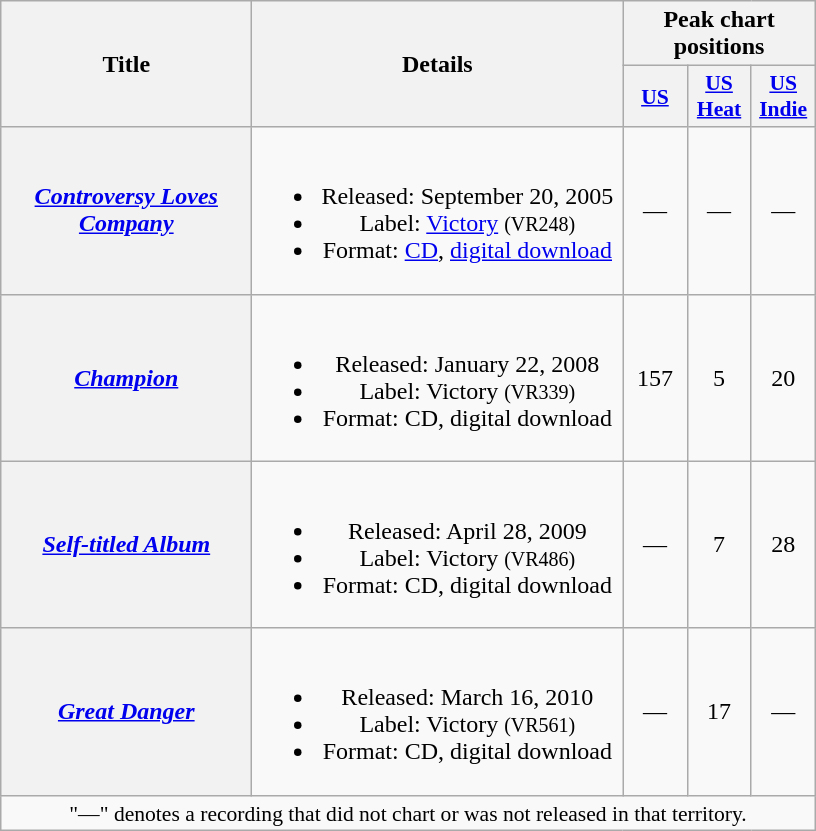<table class="wikitable plainrowheaders" style="text-align:center;">
<tr>
<th scope="col" rowspan="2" style="width:10em;">Title</th>
<th scope="col" rowspan="2" style="width:15em;">Details</th>
<th scope="col" colspan="3">Peak chart positions</th>
</tr>
<tr>
<th scope="col" style="width:2.5em;font-size:90%;"><a href='#'>US</a><br></th>
<th scope="col" style="width:2.5em;font-size:90%;"><a href='#'>US<br> Heat</a><br></th>
<th scope="col" style="width:2.5em;font-size:90%;"><a href='#'>US<br> Indie</a><br></th>
</tr>
<tr>
<th scope="row"><em><a href='#'>Controversy Loves Company</a></em></th>
<td><br><ul><li>Released: September 20, 2005</li><li>Label: <a href='#'>Victory</a> <small>(VR248)</small></li><li>Format: <a href='#'>CD</a>, <a href='#'>digital download</a></li></ul></td>
<td>—</td>
<td>—</td>
<td>—</td>
</tr>
<tr>
<th scope="row"><em><a href='#'>Champion</a></em></th>
<td><br><ul><li>Released: January 22, 2008</li><li>Label: Victory <small>(VR339)</small></li><li>Format: CD, digital download</li></ul></td>
<td>157</td>
<td>5</td>
<td>20</td>
</tr>
<tr>
<th scope="row"><em><a href='#'>Self-titled Album</a></em></th>
<td><br><ul><li>Released: April 28, 2009</li><li>Label: Victory <small>(VR486)</small></li><li>Format: CD, digital download</li></ul></td>
<td>—</td>
<td>7</td>
<td>28</td>
</tr>
<tr>
<th scope="row"><em><a href='#'>Great Danger</a></em></th>
<td><br><ul><li>Released: March 16, 2010</li><li>Label: Victory <small>(VR561)</small></li><li>Format: CD, digital download</li></ul></td>
<td>—</td>
<td>17</td>
<td>—</td>
</tr>
<tr>
<td colspan="5" style="font-size:90%">"—" denotes a recording that did not chart or was not released in that territory.</td>
</tr>
</table>
